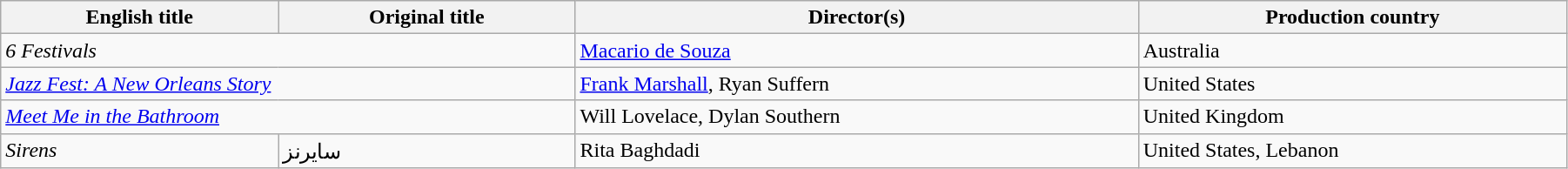<table class="wikitable" style="width:95%; margin-bottom:2px">
<tr>
<th>English title</th>
<th>Original title</th>
<th>Director(s)</th>
<th>Production country</th>
</tr>
<tr>
<td colspan="2"><em>6 Festivals</em></td>
<td><a href='#'>Macario de Souza</a></td>
<td>Australia</td>
</tr>
<tr>
<td colspan="2"><em><a href='#'>Jazz Fest: A New Orleans Story</a></em></td>
<td><a href='#'>Frank Marshall</a>, Ryan Suffern</td>
<td>United States</td>
</tr>
<tr>
<td colspan="2"><em><a href='#'>Meet Me in the Bathroom</a></em></td>
<td>Will Lovelace, Dylan Southern</td>
<td>United Kingdom</td>
</tr>
<tr>
<td><em>Sirens</em></td>
<td>سايرنز</td>
<td>Rita Baghdadi</td>
<td>United States, Lebanon</td>
</tr>
</table>
